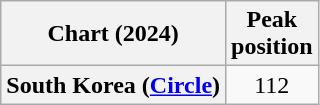<table class="wikitable plainrowheaders">
<tr>
<th scope="col">Chart (2024)</th>
<th scope="col">Peak<br>position</th>
</tr>
<tr>
<th scope="row">South Korea (<a href='#'>Circle</a>)</th>
<td style="text-align:center">112</td>
</tr>
</table>
